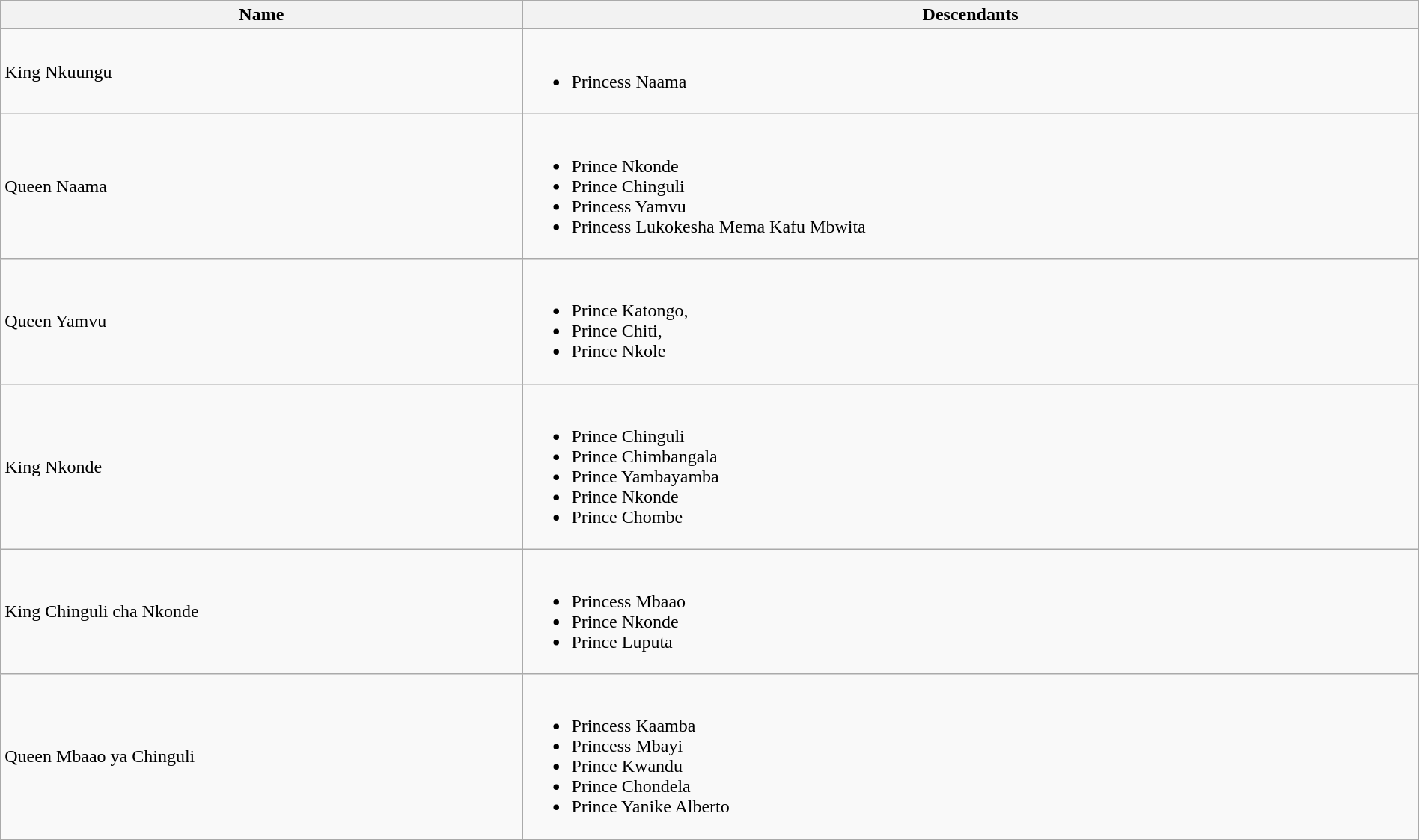<table class="wikitable" style="width: 100%; font-size: 100%;" cellpadding="2">
<tr>
<th scope="col">Name</th>
<th scope="col">Descendants</th>
</tr>
<tr align=left>
<td>King Nkuungu</td>
<td><br><ul><li>Princess Naama</li></ul></td>
</tr>
<tr align=left>
<td>Queen Naama</td>
<td><br><ul><li>Prince Nkonde</li><li>Prince Chinguli</li><li>Princess Yamvu</li><li>Princess Lukokesha Mema Kafu Mbwita</li></ul></td>
</tr>
<tr align=left>
<td>Queen Yamvu</td>
<td><br><ul><li>Prince Katongo,</li><li>Prince Chiti,</li><li>Prince Nkole</li></ul></td>
</tr>
<tr align=left>
<td>King Nkonde</td>
<td><br><ul><li>Prince Chinguli</li><li>Prince Chimbangala</li><li>Prince Yambayamba</li><li>Prince Nkonde</li><li>Prince Chombe</li></ul></td>
</tr>
<tr align=left>
<td>King Chinguli cha Nkonde</td>
<td><br><ul><li>Princess Mbaao</li><li>Prince Nkonde</li><li>Prince Luputa</li></ul></td>
</tr>
<tr align=left>
<td>Queen Mbaao ya Chinguli</td>
<td><br><ul><li>Princess Kaamba</li><li>Princess Mbayi</li><li>Prince Kwandu</li><li>Prince Chondela</li><li>Prince Yanike Alberto</li></ul></td>
</tr>
</table>
